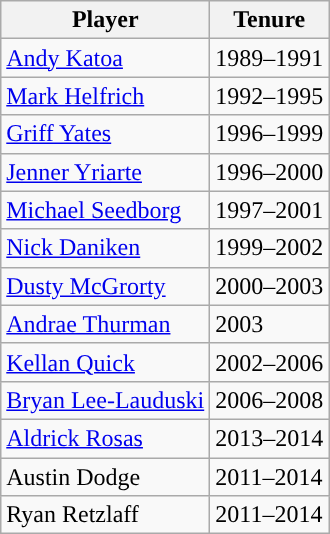<table class="wikitable"; style= "text-align: ">
<tr>
<th width=0px>Player</th>
<th width=0px>Tenure</th>
</tr>
<tr>
<td><a href='#'>Andy Katoa</a></td>
<td>1989–1991</td>
</tr>
<tr>
<td><a href='#'>Mark Helfrich</a></td>
<td>1992–1995</td>
</tr>
<tr>
<td><a href='#'>Griff Yates</a></td>
<td>1996–1999</td>
</tr>
<tr>
<td><a href='#'>Jenner Yriarte</a></td>
<td>1996–2000</td>
</tr>
<tr>
<td><a href='#'>Michael Seedborg</a></td>
<td>1997–2001</td>
</tr>
<tr>
<td><a href='#'>Nick Daniken</a></td>
<td>1999–2002</td>
</tr>
<tr>
<td><a href='#'>Dusty McGrorty</a></td>
<td>2000–2003</td>
</tr>
<tr>
<td><a href='#'>Andrae Thurman</a></td>
<td>2003</td>
</tr>
<tr>
<td><a href='#'>Kellan Quick</a></td>
<td>2002–2006</td>
</tr>
<tr>
<td><a href='#'>Bryan Lee-Lauduski</a></td>
<td>2006–2008</td>
</tr>
<tr>
<td><a href='#'>Aldrick Rosas</a></td>
<td>2013–2014</td>
</tr>
<tr>
<td>Austin Dodge</td>
<td>2011–2014</td>
</tr>
<tr>
<td>Ryan Retzlaff</td>
<td>2011–2014</td>
</tr>
</table>
